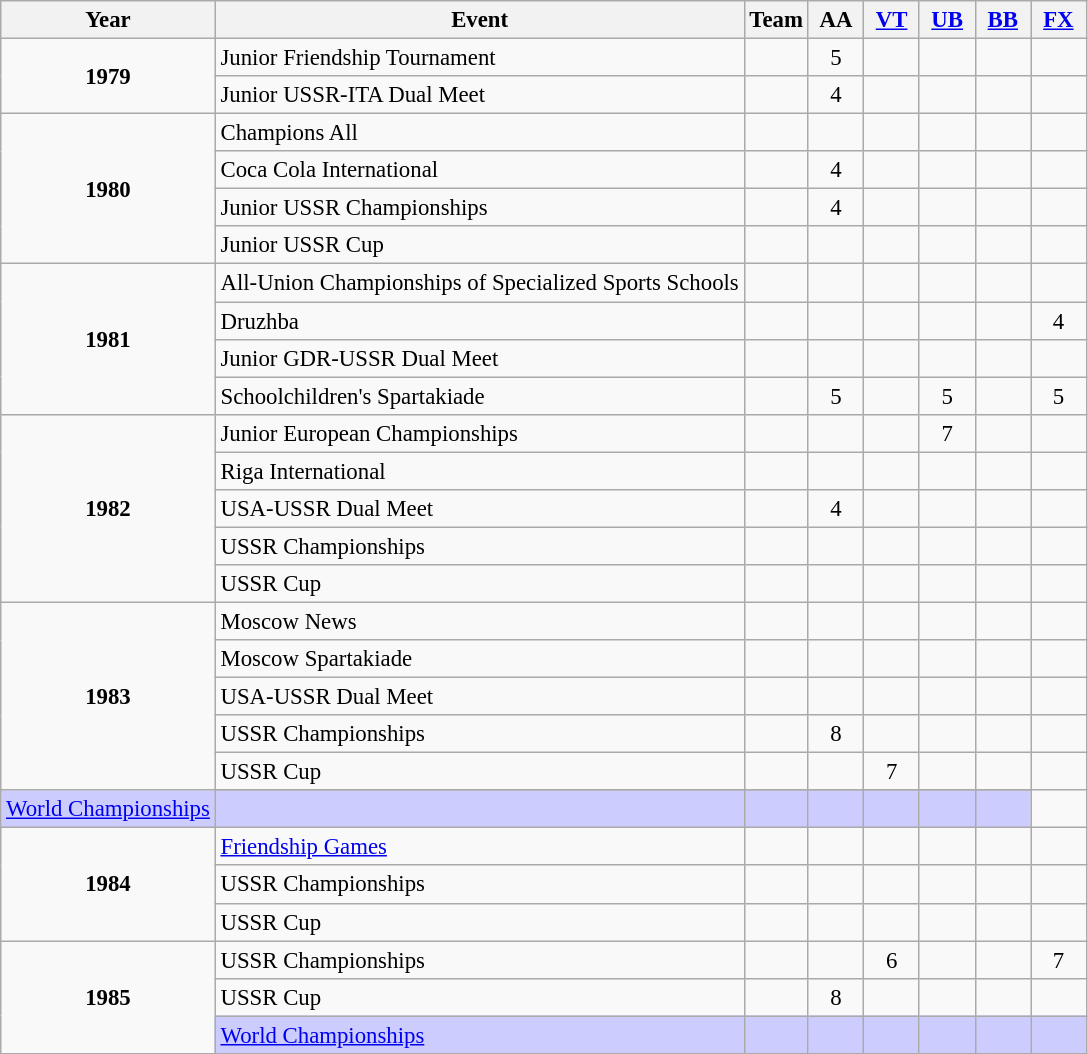<table class="wikitable" style="text-align:center; font-size: 95%;">
<tr>
<th>Year</th>
<th>Event</th>
<th width=30px>Team</th>
<th width=30px>AA</th>
<th width=30px><a href='#'>VT</a></th>
<th width=30px><a href='#'>UB</a></th>
<th width=30px><a href='#'>BB</a></th>
<th width=30px><a href='#'>FX</a></th>
</tr>
<tr>
<td rowspan="2"><strong>1979</strong></td>
<td align=left>Junior Friendship Tournament</td>
<td></td>
<td>5</td>
<td></td>
<td></td>
<td></td>
<td></td>
</tr>
<tr>
<td align=left>Junior USSR-ITA Dual Meet</td>
<td></td>
<td>4</td>
<td></td>
<td></td>
<td></td>
<td></td>
</tr>
<tr>
<td rowspan="4"><strong>1980</strong></td>
<td align=left>Champions All</td>
<td></td>
<td></td>
<td></td>
<td></td>
<td></td>
<td></td>
</tr>
<tr>
<td align=left>Coca Cola International</td>
<td></td>
<td>4</td>
<td></td>
<td></td>
<td></td>
<td></td>
</tr>
<tr>
<td align=left>Junior USSR Championships</td>
<td></td>
<td>4</td>
<td></td>
<td></td>
<td></td>
<td></td>
</tr>
<tr>
<td align=left>Junior USSR Cup</td>
<td></td>
<td></td>
<td></td>
<td></td>
<td></td>
<td></td>
</tr>
<tr>
<td rowspan="4"><strong>1981</strong></td>
<td align=left>All-Union Championships of Specialized Sports Schools</td>
<td></td>
<td></td>
<td></td>
<td></td>
<td></td>
<td></td>
</tr>
<tr>
<td align=left>Druzhba</td>
<td></td>
<td></td>
<td></td>
<td></td>
<td></td>
<td>4</td>
</tr>
<tr>
<td align=left>Junior GDR-USSR Dual Meet</td>
<td></td>
<td></td>
<td></td>
<td></td>
<td></td>
<td></td>
</tr>
<tr>
<td align=left>Schoolchildren's Spartakiade</td>
<td></td>
<td>5</td>
<td></td>
<td>5</td>
<td></td>
<td>5</td>
</tr>
<tr>
<td rowspan="5"><strong>1982</strong></td>
<td align=left>Junior European Championships</td>
<td></td>
<td></td>
<td></td>
<td>7</td>
<td></td>
<td></td>
</tr>
<tr>
<td align=left>Riga International</td>
<td></td>
<td></td>
<td></td>
<td></td>
<td></td>
<td></td>
</tr>
<tr>
<td align=left>USA-USSR Dual Meet</td>
<td></td>
<td>4</td>
<td></td>
<td></td>
<td></td>
<td></td>
</tr>
<tr>
<td align=left>USSR Championships</td>
<td></td>
<td></td>
<td></td>
<td></td>
<td></td>
<td></td>
</tr>
<tr>
<td align=left>USSR Cup</td>
<td></td>
<td></td>
<td></td>
<td></td>
<td></td>
<td></td>
</tr>
<tr>
<td rowspan="6"><strong>1983</strong></td>
<td align=left>Moscow News</td>
<td></td>
<td></td>
<td></td>
<td></td>
<td></td>
<td></td>
</tr>
<tr>
<td align=left>Moscow Spartakiade</td>
<td></td>
<td></td>
<td></td>
<td></td>
<td></td>
<td></td>
</tr>
<tr>
<td align=left>USA-USSR Dual Meet</td>
<td></td>
<td></td>
<td></td>
<td></td>
<td></td>
<td></td>
</tr>
<tr>
<td align=left>USSR Championships</td>
<td></td>
<td>8</td>
<td></td>
<td></td>
<td></td>
<td></td>
</tr>
<tr>
<td align=left>USSR Cup</td>
<td></td>
<td></td>
<td>7</td>
<td></td>
<td></td>
<td></td>
</tr>
<tr>
</tr>
<tr bgcolor=#CCCCFF>
<td align=left><a href='#'>World Championships</a></td>
<td></td>
<td></td>
<td></td>
<td></td>
<td></td>
<td></td>
</tr>
<tr>
<td rowspan="3"><strong>1984</strong></td>
<td align=left><a href='#'>Friendship Games</a></td>
<td></td>
<td></td>
<td></td>
<td></td>
<td></td>
<td></td>
</tr>
<tr>
<td align=left>USSR Championships</td>
<td></td>
<td></td>
<td></td>
<td></td>
<td></td>
<td></td>
</tr>
<tr>
<td align=left>USSR Cup</td>
<td></td>
<td></td>
<td></td>
<td></td>
<td></td>
<td></td>
</tr>
<tr>
<td rowspan="3"><strong>1985</strong></td>
<td align=left>USSR Championships</td>
<td></td>
<td></td>
<td>6</td>
<td></td>
<td></td>
<td>7</td>
</tr>
<tr>
<td align=left>USSR Cup</td>
<td></td>
<td>8</td>
<td></td>
<td></td>
<td></td>
<td></td>
</tr>
<tr bgcolor=#CCCCFF>
<td align=left><a href='#'>World Championships</a></td>
<td></td>
<td></td>
<td></td>
<td></td>
<td></td>
<td></td>
</tr>
</table>
